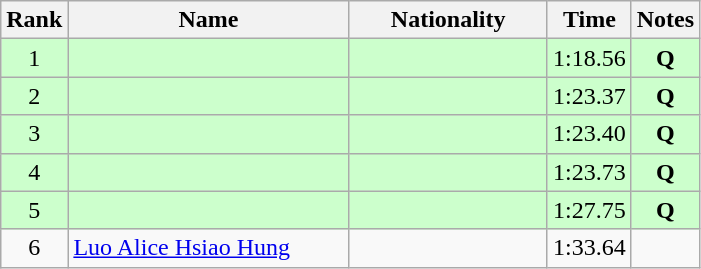<table class="wikitable sortable" style="text-align:center">
<tr>
<th>Rank</th>
<th style="width:180px">Name</th>
<th style="width:125px">Nationality</th>
<th>Time</th>
<th>Notes</th>
</tr>
<tr style="background:#cfc;">
<td>1</td>
<td style="text-align:left;"></td>
<td style="text-align:left;"></td>
<td>1:18.56</td>
<td><strong>Q</strong></td>
</tr>
<tr style="background:#cfc;">
<td>2</td>
<td style="text-align:left;"></td>
<td style="text-align:left;"></td>
<td>1:23.37</td>
<td><strong>Q</strong></td>
</tr>
<tr style="background:#cfc;">
<td>3</td>
<td style="text-align:left;"></td>
<td style="text-align:left;"></td>
<td>1:23.40</td>
<td><strong>Q</strong></td>
</tr>
<tr style="background:#cfc;">
<td>4</td>
<td style="text-align:left;"></td>
<td style="text-align:left;"></td>
<td>1:23.73</td>
<td><strong>Q</strong></td>
</tr>
<tr style="background:#cfc;">
<td>5</td>
<td style="text-align:left;"></td>
<td style="text-align:left;"></td>
<td>1:27.75</td>
<td><strong>Q</strong></td>
</tr>
<tr>
<td>6</td>
<td style="text-align:left;"><a href='#'>Luo Alice Hsiao Hung</a></td>
<td style="text-align:left;"></td>
<td>1:33.64</td>
<td></td>
</tr>
</table>
